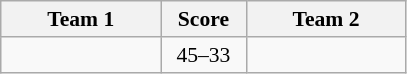<table class="wikitable" style="text-align: center; font-size:90% ">
<tr>
<th align="right" width="100">Team 1</th>
<th width="50">Score</th>
<th align="left" width="100">Team 2</th>
</tr>
<tr>
<td align=right><strong></strong></td>
<td align=center>45–33</td>
<td align=left></td>
</tr>
</table>
